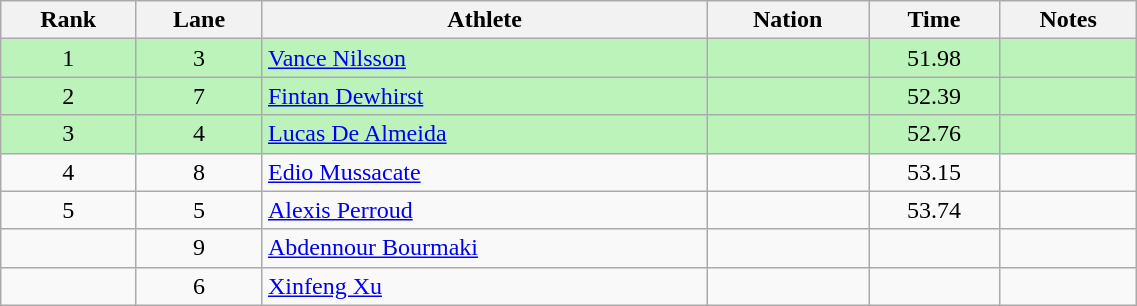<table class="wikitable sortable" style="text-align:center;width: 60%;">
<tr>
<th scope="col">Rank</th>
<th scope="col">Lane</th>
<th scope="col">Athlete</th>
<th scope="col">Nation</th>
<th scope="col">Time</th>
<th scope="col">Notes</th>
</tr>
<tr bgcolor=bbf3bb>
<td>1</td>
<td>3</td>
<td align=left><a href='#'>Vance Nilsson</a></td>
<td align=left></td>
<td>51.98</td>
<td></td>
</tr>
<tr bgcolor=bbf3bb>
<td>2</td>
<td>7</td>
<td align=left><a href='#'>Fintan Dewhirst</a></td>
<td align=left></td>
<td>52.39</td>
<td></td>
</tr>
<tr bgcolor=bbf3bb>
<td>3</td>
<td>4</td>
<td align=left><a href='#'>Lucas De Almeida</a></td>
<td align=left></td>
<td>52.76</td>
<td></td>
</tr>
<tr>
<td>4</td>
<td>8</td>
<td align=left><a href='#'>Edio Mussacate</a></td>
<td align=left></td>
<td>53.15</td>
<td></td>
</tr>
<tr>
<td>5</td>
<td>5</td>
<td align=left><a href='#'>Alexis Perroud</a></td>
<td align=left></td>
<td>53.74</td>
<td></td>
</tr>
<tr>
<td></td>
<td>9</td>
<td align=left><a href='#'>Abdennour Bourmaki</a></td>
<td align=left></td>
<td></td>
<td></td>
</tr>
<tr>
<td></td>
<td>6</td>
<td align=left><a href='#'>Xinfeng Xu</a></td>
<td align=left></td>
<td></td>
<td></td>
</tr>
</table>
